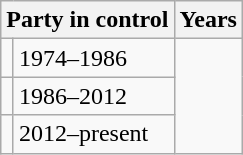<table class="wikitable">
<tr>
<th colspan=2>Party in control</th>
<th>Years</th>
</tr>
<tr>
<td></td>
<td>1974–1986</td>
</tr>
<tr>
<td></td>
<td>1986–2012</td>
</tr>
<tr>
<td></td>
<td>2012–present</td>
</tr>
</table>
